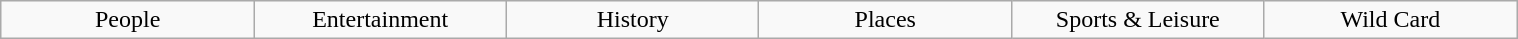<table class="wikitable" style="text-align: center; width: 80%; margin: 1em auto;">
<tr>
<td style="width:70pt;">People</td>
<td style="width:70pt;">Entertainment</td>
<td style="width:70pt;">History</td>
<td style="width:70pt;">Places</td>
<td style="width:70pt;">Sports & Leisure</td>
<td style="width:70pt;">Wild Card</td>
</tr>
</table>
